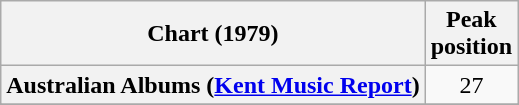<table class="wikitable sortable plainrowheaders">
<tr>
<th scope="col">Chart (1979)</th>
<th scope="col">Peak<br>position</th>
</tr>
<tr>
<th scope="row">Australian Albums (<a href='#'>Kent Music Report</a>)</th>
<td style="text-align:center;">27</td>
</tr>
<tr>
</tr>
<tr>
</tr>
</table>
